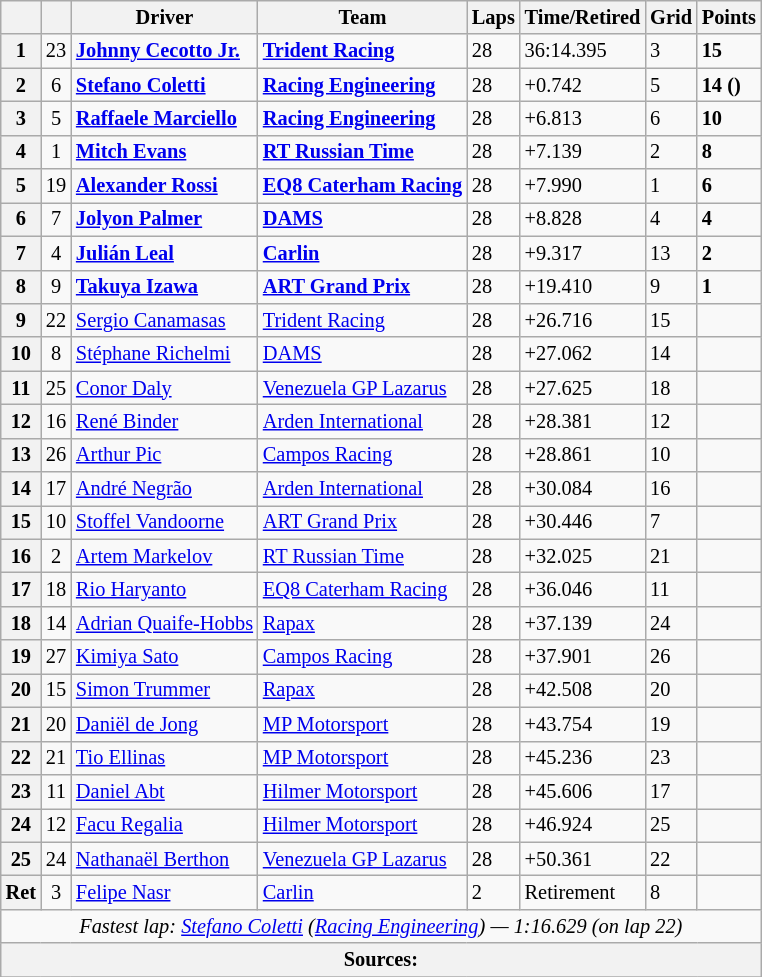<table class="wikitable" style="font-size:85%">
<tr>
<th></th>
<th></th>
<th>Driver</th>
<th>Team</th>
<th>Laps</th>
<th>Time/Retired</th>
<th>Grid</th>
<th>Points</th>
</tr>
<tr>
<th>1</th>
<td align="center">23</td>
<td> <strong><a href='#'>Johnny Cecotto Jr.</a></strong></td>
<td><strong><a href='#'>Trident Racing</a></strong></td>
<td>28</td>
<td>36:14.395</td>
<td>3</td>
<td><strong>15</strong></td>
</tr>
<tr>
<th>2</th>
<td align="center">6</td>
<td> <strong><a href='#'>Stefano Coletti</a></strong></td>
<td><strong><a href='#'>Racing Engineering</a></strong></td>
<td>28</td>
<td>+0.742</td>
<td>5</td>
<td><strong>14 ()</strong></td>
</tr>
<tr>
<th>3</th>
<td align="center">5</td>
<td> <strong><a href='#'>Raffaele Marciello</a></strong></td>
<td><strong><a href='#'>Racing Engineering</a></strong></td>
<td>28</td>
<td>+6.813</td>
<td>6</td>
<td><strong>10</strong></td>
</tr>
<tr>
<th>4</th>
<td align="center">1</td>
<td> <strong><a href='#'>Mitch Evans</a></strong></td>
<td><strong><a href='#'>RT Russian Time</a></strong></td>
<td>28</td>
<td>+7.139</td>
<td>2</td>
<td><strong>8</strong></td>
</tr>
<tr>
<th>5</th>
<td align="center">19</td>
<td> <strong><a href='#'>Alexander Rossi</a></strong></td>
<td><strong><a href='#'>EQ8 Caterham Racing</a></strong></td>
<td>28</td>
<td>+7.990</td>
<td>1</td>
<td><strong>6</strong></td>
</tr>
<tr>
<th>6</th>
<td align="center">7</td>
<td> <strong><a href='#'>Jolyon Palmer</a></strong></td>
<td><strong><a href='#'>DAMS</a></strong></td>
<td>28</td>
<td>+8.828</td>
<td>4</td>
<td><strong>4</strong></td>
</tr>
<tr>
<th>7</th>
<td align="center">4</td>
<td> <strong><a href='#'>Julián Leal</a></strong></td>
<td><strong><a href='#'>Carlin</a></strong></td>
<td>28</td>
<td>+9.317</td>
<td>13</td>
<td><strong>2</strong></td>
</tr>
<tr>
<th>8</th>
<td align="center">9</td>
<td> <strong><a href='#'>Takuya Izawa</a></strong></td>
<td><strong><a href='#'>ART Grand Prix</a></strong></td>
<td>28</td>
<td>+19.410</td>
<td>9</td>
<td><strong>1</strong></td>
</tr>
<tr>
<th>9</th>
<td align="center">22</td>
<td> <a href='#'>Sergio Canamasas</a></td>
<td><a href='#'>Trident Racing</a></td>
<td>28</td>
<td>+26.716</td>
<td>15</td>
<td></td>
</tr>
<tr>
<th>10</th>
<td align="center">8</td>
<td> <a href='#'>Stéphane Richelmi</a></td>
<td><a href='#'>DAMS</a></td>
<td>28</td>
<td>+27.062</td>
<td>14</td>
<td></td>
</tr>
<tr>
<th>11</th>
<td align="center">25</td>
<td> <a href='#'>Conor Daly</a></td>
<td><a href='#'>Venezuela GP Lazarus</a></td>
<td>28</td>
<td>+27.625</td>
<td>18</td>
<td></td>
</tr>
<tr>
<th>12</th>
<td align="center">16</td>
<td> <a href='#'>René Binder</a></td>
<td><a href='#'>Arden International</a></td>
<td>28</td>
<td>+28.381</td>
<td>12</td>
<td></td>
</tr>
<tr>
<th>13</th>
<td align="center">26</td>
<td> <a href='#'>Arthur Pic</a></td>
<td><a href='#'>Campos Racing</a></td>
<td>28</td>
<td>+28.861</td>
<td>10</td>
<td></td>
</tr>
<tr>
<th>14</th>
<td align="center">17</td>
<td> <a href='#'>André Negrão</a></td>
<td><a href='#'>Arden International</a></td>
<td>28</td>
<td>+30.084</td>
<td>16</td>
<td></td>
</tr>
<tr>
<th>15</th>
<td align="center">10</td>
<td> <a href='#'>Stoffel Vandoorne</a></td>
<td><a href='#'>ART Grand Prix</a></td>
<td>28</td>
<td>+30.446</td>
<td>7</td>
<td></td>
</tr>
<tr>
<th>16</th>
<td align="center">2</td>
<td> <a href='#'>Artem Markelov</a></td>
<td><a href='#'>RT Russian Time</a></td>
<td>28</td>
<td>+32.025</td>
<td>21</td>
<td></td>
</tr>
<tr>
<th>17</th>
<td align="center">18</td>
<td> <a href='#'>Rio Haryanto</a></td>
<td><a href='#'>EQ8 Caterham Racing</a></td>
<td>28</td>
<td>+36.046</td>
<td>11</td>
<td></td>
</tr>
<tr>
<th>18</th>
<td align="center">14</td>
<td> <a href='#'>Adrian Quaife-Hobbs</a></td>
<td><a href='#'>Rapax</a></td>
<td>28</td>
<td>+37.139</td>
<td>24</td>
<td></td>
</tr>
<tr>
<th>19</th>
<td align="center">27</td>
<td> <a href='#'>Kimiya Sato</a></td>
<td><a href='#'>Campos Racing</a></td>
<td>28</td>
<td>+37.901</td>
<td>26</td>
<td></td>
</tr>
<tr>
<th>20</th>
<td align="center">15</td>
<td> <a href='#'>Simon Trummer</a></td>
<td><a href='#'>Rapax</a></td>
<td>28</td>
<td>+42.508</td>
<td>20</td>
<td></td>
</tr>
<tr>
<th>21</th>
<td align="center">20</td>
<td> <a href='#'>Daniël de Jong</a></td>
<td><a href='#'>MP Motorsport</a></td>
<td>28</td>
<td>+43.754</td>
<td>19</td>
<td></td>
</tr>
<tr>
<th>22</th>
<td align="center">21</td>
<td> <a href='#'>Tio Ellinas</a></td>
<td><a href='#'>MP Motorsport</a></td>
<td>28</td>
<td>+45.236</td>
<td>23</td>
<td></td>
</tr>
<tr>
<th>23</th>
<td align="center">11</td>
<td> <a href='#'>Daniel Abt</a></td>
<td><a href='#'>Hilmer Motorsport</a></td>
<td>28</td>
<td>+45.606</td>
<td>17</td>
<td></td>
</tr>
<tr>
<th>24</th>
<td align="center">12</td>
<td> <a href='#'>Facu Regalia</a></td>
<td><a href='#'>Hilmer Motorsport</a></td>
<td>28</td>
<td>+46.924</td>
<td>25</td>
<td></td>
</tr>
<tr>
<th>25</th>
<td align="center">24</td>
<td> <a href='#'>Nathanaël Berthon</a></td>
<td><a href='#'>Venezuela GP Lazarus</a></td>
<td>28</td>
<td>+50.361</td>
<td>22</td>
<td></td>
</tr>
<tr>
<th>Ret</th>
<td align="center">3</td>
<td> <a href='#'>Felipe Nasr</a></td>
<td><a href='#'>Carlin</a></td>
<td>2</td>
<td>Retirement</td>
<td>8</td>
<td></td>
</tr>
<tr>
<td colspan="8" align="center"><em>Fastest lap: <a href='#'>Stefano Coletti</a> (<a href='#'>Racing Engineering</a>) — 1:16.629 (on lap 22)</em></td>
</tr>
<tr>
<th colspan="8">Sources:</th>
</tr>
<tr>
</tr>
</table>
